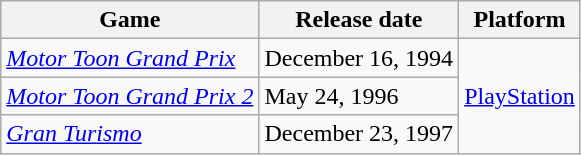<table class="wikitable">
<tr>
<th>Game</th>
<th>Release date</th>
<th>Platform</th>
</tr>
<tr>
<td><em><a href='#'>Motor Toon Grand Prix</a></em></td>
<td>December 16, 1994</td>
<td rowspan="3"><a href='#'>PlayStation</a></td>
</tr>
<tr>
<td><em><a href='#'>Motor Toon Grand Prix 2</a></em></td>
<td>May 24, 1996</td>
</tr>
<tr>
<td><em><a href='#'>Gran Turismo</a></em></td>
<td>December 23, 1997</td>
</tr>
</table>
